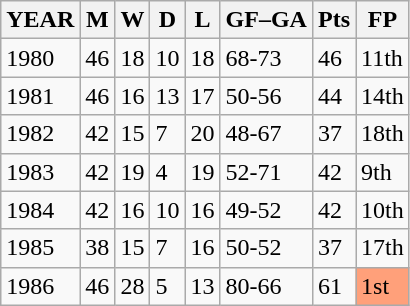<table class="wikitable">
<tr>
<th>YEAR</th>
<th>M</th>
<th>W</th>
<th>D</th>
<th>L</th>
<th>GF–GA</th>
<th>Pts</th>
<th>FP</th>
</tr>
<tr>
<td>1980</td>
<td>46</td>
<td>18</td>
<td>10</td>
<td>18</td>
<td>68-73</td>
<td>46</td>
<td>11th</td>
</tr>
<tr>
<td>1981</td>
<td>46</td>
<td>16</td>
<td>13</td>
<td>17</td>
<td>50-56</td>
<td>44</td>
<td>14th</td>
</tr>
<tr>
<td>1982</td>
<td>42</td>
<td>15</td>
<td>7</td>
<td>20</td>
<td>48-67</td>
<td>37</td>
<td>18th</td>
</tr>
<tr>
<td>1983</td>
<td>42</td>
<td>19</td>
<td>4</td>
<td>19</td>
<td>52-71</td>
<td>42</td>
<td>9th</td>
</tr>
<tr>
<td>1984</td>
<td>42</td>
<td>16</td>
<td>10</td>
<td>16</td>
<td>49-52</td>
<td>42</td>
<td>10th</td>
</tr>
<tr>
<td>1985</td>
<td>38</td>
<td>15</td>
<td>7</td>
<td>16</td>
<td>50-52</td>
<td>37</td>
<td>17th</td>
</tr>
<tr>
<td>1986</td>
<td>46</td>
<td>28</td>
<td>5</td>
<td>13</td>
<td>80-66</td>
<td>61</td>
<td bgcolor=#ffa07a>1st</td>
</tr>
</table>
